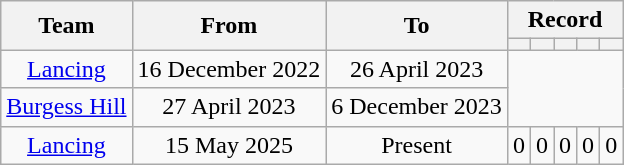<table class="wikitable" style="text-align:center">
<tr>
<th rowspan="2">Team</th>
<th rowspan="2">From</th>
<th rowspan="2">To</th>
<th colspan="5">Record</th>
</tr>
<tr>
<th></th>
<th></th>
<th></th>
<th></th>
<th></th>
</tr>
<tr>
<td><a href='#'>Lancing</a></td>
<td>16 December 2022</td>
<td>26 April 2023<br></td>
</tr>
<tr>
<td><a href='#'>Burgess Hill</a></td>
<td>27 April 2023</td>
<td>6 December 2023<br></td>
</tr>
<tr>
<td><a href='#'>Lancing</a></td>
<td>15 May 2025</td>
<td>Present</td>
<td>0</td>
<td>0</td>
<td>0</td>
<td>0</td>
<td>0</td>
</tr>
</table>
